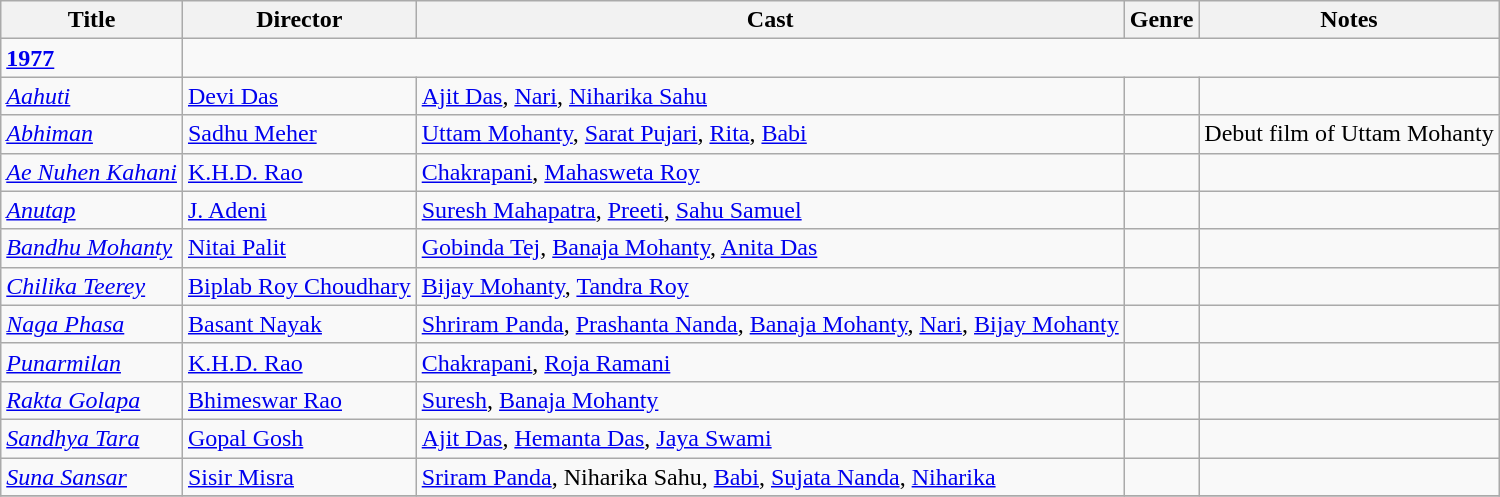<table class="wikitable sortable">
<tr>
<th>Title</th>
<th>Director</th>
<th>Cast</th>
<th>Genre</th>
<th>Notes</th>
</tr>
<tr>
<td><strong><a href='#'>1977</a></strong></td>
</tr>
<tr>
<td><em><a href='#'>Aahuti</a></em></td>
<td><a href='#'>Devi Das</a></td>
<td><a href='#'>Ajit Das</a>, <a href='#'>Nari</a>, <a href='#'>Niharika Sahu</a></td>
<td></td>
<td></td>
</tr>
<tr>
<td><em><a href='#'>Abhiman</a></em></td>
<td><a href='#'>Sadhu Meher</a></td>
<td><a href='#'>Uttam Mohanty</a>, <a href='#'>Sarat Pujari</a>, <a href='#'>Rita</a>, <a href='#'>Babi</a></td>
<td></td>
<td>Debut film of Uttam Mohanty</td>
</tr>
<tr>
<td><em><a href='#'>Ae Nuhen Kahani</a></em></td>
<td><a href='#'>K.H.D. Rao</a></td>
<td><a href='#'>Chakrapani</a>, <a href='#'>Mahasweta Roy</a></td>
<td></td>
<td></td>
</tr>
<tr>
<td><em><a href='#'>Anutap</a></em></td>
<td><a href='#'>J. Adeni</a></td>
<td><a href='#'>Suresh Mahapatra</a>, <a href='#'>Preeti</a>, <a href='#'>Sahu Samuel</a></td>
<td></td>
<td></td>
</tr>
<tr>
<td><em><a href='#'>Bandhu Mohanty</a></em></td>
<td><a href='#'>Nitai Palit</a></td>
<td><a href='#'>Gobinda Tej</a>, <a href='#'>Banaja Mohanty</a>, <a href='#'>Anita Das</a></td>
<td></td>
<td></td>
</tr>
<tr>
<td><em><a href='#'>Chilika Teerey</a></em></td>
<td><a href='#'>Biplab Roy Choudhary</a></td>
<td><a href='#'>Bijay Mohanty</a>, <a href='#'>Tandra Roy</a></td>
<td></td>
<td></td>
</tr>
<tr>
<td><em><a href='#'>Naga Phasa</a></em></td>
<td><a href='#'>Basant Nayak</a></td>
<td><a href='#'>Shriram Panda</a>, <a href='#'>Prashanta Nanda</a>, <a href='#'>Banaja Mohanty</a>, <a href='#'>Nari</a>, <a href='#'>Bijay Mohanty</a></td>
<td></td>
<td></td>
</tr>
<tr>
<td><em><a href='#'>Punarmilan</a></em></td>
<td><a href='#'>K.H.D. Rao</a></td>
<td><a href='#'>Chakrapani</a>, <a href='#'>Roja Ramani</a></td>
<td></td>
<td></td>
</tr>
<tr>
<td><em><a href='#'>Rakta Golapa</a></em></td>
<td><a href='#'>Bhimeswar Rao</a></td>
<td><a href='#'>Suresh</a>, <a href='#'>Banaja Mohanty</a></td>
<td></td>
<td></td>
</tr>
<tr>
<td><em><a href='#'>Sandhya Tara</a></em></td>
<td><a href='#'>Gopal Gosh</a></td>
<td><a href='#'>Ajit Das</a>, <a href='#'>Hemanta Das</a>, <a href='#'>Jaya Swami</a></td>
<td></td>
<td></td>
</tr>
<tr>
<td><em><a href='#'>Suna Sansar</a></em></td>
<td><a href='#'>Sisir Misra</a></td>
<td><a href='#'>Sriram Panda</a>, Niharika Sahu, <a href='#'>Babi</a>, <a href='#'>Sujata Nanda</a>, <a href='#'>Niharika</a></td>
<td></td>
<td></td>
</tr>
<tr>
</tr>
</table>
